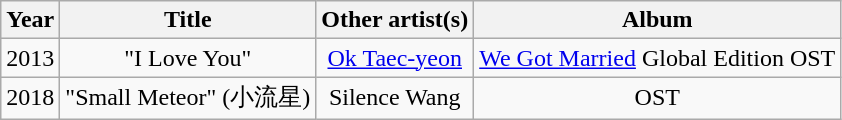<table class="wikitable" style="text-align:center">
<tr>
<th scope="col">Year</th>
<th scope="col">Title</th>
<th scope="col">Other artist(s)</th>
<th scope="col">Album</th>
</tr>
<tr>
<td>2013</td>
<td>"I Love You"</td>
<td><a href='#'>Ok Taec-yeon</a></td>
<td><a href='#'>We Got Married</a> Global Edition OST</td>
</tr>
<tr>
<td>2018</td>
<td>"Small Meteor" (小流星)</td>
<td>Silence Wang</td>
<td> OST</td>
</tr>
</table>
